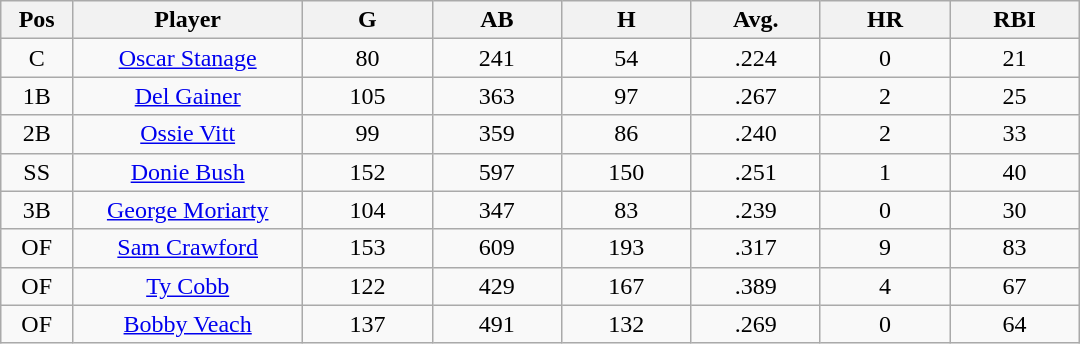<table class="wikitable sortable">
<tr>
<th bgcolor="#DDDDFF" width="5%">Pos</th>
<th bgcolor="#DDDDFF" width="16%">Player</th>
<th bgcolor="#DDDDFF" width="9%">G</th>
<th bgcolor="#DDDDFF" width="9%">AB</th>
<th bgcolor="#DDDDFF" width="9%">H</th>
<th bgcolor="#DDDDFF" width="9%">Avg.</th>
<th bgcolor="#DDDDFF" width="9%">HR</th>
<th bgcolor="#DDDDFF" width="9%">RBI</th>
</tr>
<tr align="center">
<td>C</td>
<td><a href='#'>Oscar Stanage</a></td>
<td>80</td>
<td>241</td>
<td>54</td>
<td>.224</td>
<td>0</td>
<td>21</td>
</tr>
<tr align=center>
<td>1B</td>
<td><a href='#'>Del Gainer</a></td>
<td>105</td>
<td>363</td>
<td>97</td>
<td>.267</td>
<td>2</td>
<td>25</td>
</tr>
<tr align=center>
<td>2B</td>
<td><a href='#'>Ossie Vitt</a></td>
<td>99</td>
<td>359</td>
<td>86</td>
<td>.240</td>
<td>2</td>
<td>33</td>
</tr>
<tr align=center>
<td>SS</td>
<td><a href='#'>Donie Bush</a></td>
<td>152</td>
<td>597</td>
<td>150</td>
<td>.251</td>
<td>1</td>
<td>40</td>
</tr>
<tr align=center>
<td>3B</td>
<td><a href='#'>George Moriarty</a></td>
<td>104</td>
<td>347</td>
<td>83</td>
<td>.239</td>
<td>0</td>
<td>30</td>
</tr>
<tr align=center>
<td>OF</td>
<td><a href='#'>Sam Crawford</a></td>
<td>153</td>
<td>609</td>
<td>193</td>
<td>.317</td>
<td>9</td>
<td>83</td>
</tr>
<tr align=center>
<td>OF</td>
<td><a href='#'>Ty Cobb</a></td>
<td>122</td>
<td>429</td>
<td>167</td>
<td>.389</td>
<td>4</td>
<td>67</td>
</tr>
<tr align=center>
<td>OF</td>
<td><a href='#'>Bobby Veach</a></td>
<td>137</td>
<td>491</td>
<td>132</td>
<td>.269</td>
<td>0</td>
<td>64</td>
</tr>
</table>
